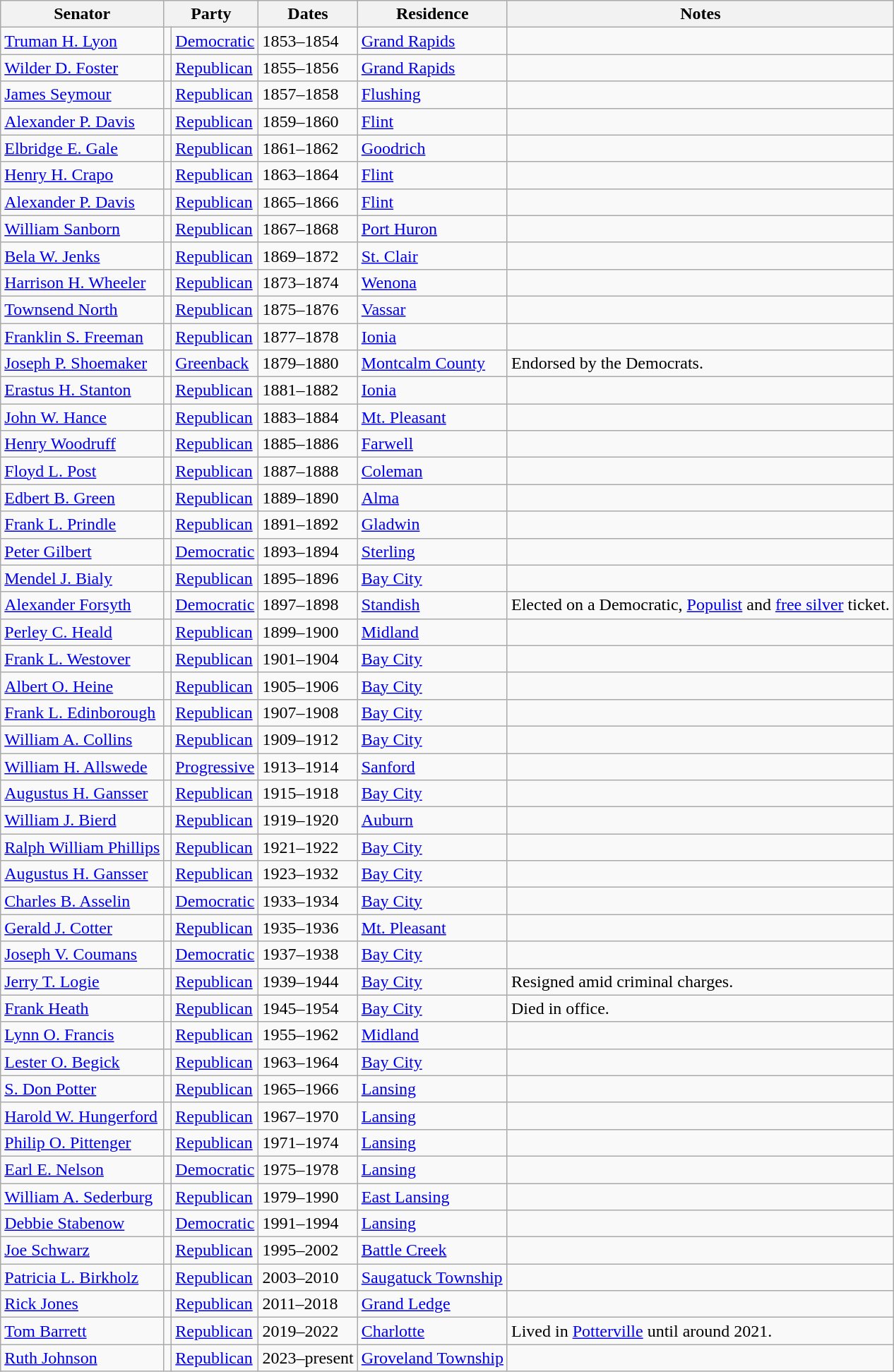<table class=wikitable>
<tr valign=bottom>
<th>Senator</th>
<th colspan="2">Party</th>
<th>Dates</th>
<th>Residence</th>
<th>Notes</th>
</tr>
<tr>
<td><a href='#'>Truman H. Lyon</a></td>
<td bgcolor=></td>
<td><a href='#'>Democratic</a></td>
<td>1853–1854</td>
<td><a href='#'>Grand Rapids</a></td>
<td></td>
</tr>
<tr>
<td><a href='#'>Wilder D. Foster</a></td>
<td bgcolor=></td>
<td><a href='#'>Republican</a></td>
<td>1855–1856</td>
<td><a href='#'>Grand Rapids</a></td>
<td></td>
</tr>
<tr>
<td><a href='#'>James Seymour</a></td>
<td bgcolor=></td>
<td><a href='#'>Republican</a></td>
<td>1857–1858</td>
<td><a href='#'>Flushing</a></td>
<td></td>
</tr>
<tr>
<td><a href='#'>Alexander P. Davis</a></td>
<td bgcolor=></td>
<td><a href='#'>Republican</a></td>
<td>1859–1860</td>
<td><a href='#'>Flint</a></td>
<td></td>
</tr>
<tr>
<td><a href='#'>Elbridge E. Gale</a></td>
<td bgcolor=></td>
<td><a href='#'>Republican</a></td>
<td>1861–1862</td>
<td><a href='#'>Goodrich</a></td>
<td></td>
</tr>
<tr>
<td><a href='#'>Henry H. Crapo</a></td>
<td bgcolor=></td>
<td><a href='#'>Republican</a></td>
<td>1863–1864</td>
<td><a href='#'>Flint</a></td>
<td></td>
</tr>
<tr>
<td><a href='#'>Alexander P. Davis</a></td>
<td bgcolor=></td>
<td><a href='#'>Republican</a></td>
<td>1865–1866</td>
<td><a href='#'>Flint</a></td>
<td></td>
</tr>
<tr>
<td><a href='#'>William Sanborn</a></td>
<td bgcolor=></td>
<td><a href='#'>Republican</a></td>
<td>1867–1868</td>
<td><a href='#'>Port Huron</a></td>
<td></td>
</tr>
<tr>
<td><a href='#'>Bela W. Jenks</a></td>
<td bgcolor=></td>
<td><a href='#'>Republican</a></td>
<td>1869–1872</td>
<td><a href='#'>St. Clair</a></td>
<td></td>
</tr>
<tr>
<td><a href='#'>Harrison H. Wheeler</a></td>
<td bgcolor=></td>
<td><a href='#'>Republican</a></td>
<td>1873–1874</td>
<td><a href='#'>Wenona</a></td>
<td></td>
</tr>
<tr>
<td><a href='#'>Townsend North</a></td>
<td bgcolor=></td>
<td><a href='#'>Republican</a></td>
<td>1875–1876</td>
<td><a href='#'>Vassar</a></td>
<td></td>
</tr>
<tr>
<td><a href='#'>Franklin S. Freeman</a></td>
<td bgcolor=></td>
<td><a href='#'>Republican</a></td>
<td>1877–1878</td>
<td><a href='#'>Ionia</a></td>
<td></td>
</tr>
<tr>
<td><a href='#'>Joseph P. Shoemaker</a></td>
<td bgcolor=></td>
<td><a href='#'>Greenback</a></td>
<td>1879–1880</td>
<td><a href='#'>Montcalm County</a></td>
<td>Endorsed by the Democrats.</td>
</tr>
<tr>
<td><a href='#'>Erastus H. Stanton</a></td>
<td bgcolor=></td>
<td><a href='#'>Republican</a></td>
<td>1881–1882</td>
<td><a href='#'>Ionia</a></td>
<td></td>
</tr>
<tr>
<td><a href='#'>John W. Hance</a></td>
<td bgcolor=></td>
<td><a href='#'>Republican</a></td>
<td>1883–1884</td>
<td><a href='#'>Mt. Pleasant</a></td>
<td></td>
</tr>
<tr>
<td><a href='#'>Henry Woodruff</a></td>
<td bgcolor=></td>
<td><a href='#'>Republican</a></td>
<td>1885–1886</td>
<td><a href='#'>Farwell</a></td>
<td></td>
</tr>
<tr>
<td><a href='#'>Floyd L. Post</a></td>
<td bgcolor=></td>
<td><a href='#'>Republican</a></td>
<td>1887–1888</td>
<td><a href='#'>Coleman</a></td>
<td></td>
</tr>
<tr>
<td><a href='#'>Edbert B. Green</a></td>
<td bgcolor=></td>
<td><a href='#'>Republican</a></td>
<td>1889–1890</td>
<td><a href='#'>Alma</a></td>
<td></td>
</tr>
<tr>
<td><a href='#'>Frank L. Prindle</a></td>
<td bgcolor=></td>
<td><a href='#'>Republican</a></td>
<td>1891–1892</td>
<td><a href='#'>Gladwin</a></td>
<td></td>
</tr>
<tr>
<td><a href='#'>Peter Gilbert</a></td>
<td bgcolor=></td>
<td><a href='#'>Democratic</a></td>
<td>1893–1894</td>
<td><a href='#'>Sterling</a></td>
<td></td>
</tr>
<tr>
<td><a href='#'>Mendel J. Bialy</a></td>
<td bgcolor=></td>
<td><a href='#'>Republican</a></td>
<td>1895–1896</td>
<td><a href='#'>Bay City</a></td>
<td></td>
</tr>
<tr>
<td><a href='#'>Alexander Forsyth</a></td>
<td bgcolor=></td>
<td><a href='#'>Democratic</a></td>
<td>1897–1898</td>
<td><a href='#'>Standish</a></td>
<td>Elected on a Democratic, <a href='#'>Populist</a> and <a href='#'>free silver</a> ticket.</td>
</tr>
<tr>
<td><a href='#'>Perley C. Heald</a></td>
<td bgcolor=></td>
<td><a href='#'>Republican</a></td>
<td>1899–1900</td>
<td><a href='#'>Midland</a></td>
<td></td>
</tr>
<tr>
<td><a href='#'>Frank L. Westover</a></td>
<td bgcolor=></td>
<td><a href='#'>Republican</a></td>
<td>1901–1904</td>
<td><a href='#'>Bay City</a></td>
<td></td>
</tr>
<tr>
<td><a href='#'>Albert O. Heine</a></td>
<td bgcolor=></td>
<td><a href='#'>Republican</a></td>
<td>1905–1906</td>
<td><a href='#'>Bay City</a></td>
<td></td>
</tr>
<tr>
<td><a href='#'>Frank L. Edinborough</a></td>
<td bgcolor=></td>
<td><a href='#'>Republican</a></td>
<td>1907–1908</td>
<td><a href='#'>Bay City</a></td>
<td></td>
</tr>
<tr>
<td><a href='#'>William A. Collins</a></td>
<td bgcolor=></td>
<td><a href='#'>Republican</a></td>
<td>1909–1912</td>
<td><a href='#'>Bay City</a></td>
<td></td>
</tr>
<tr>
<td><a href='#'>William H. Allswede</a></td>
<td bgcolor=></td>
<td><a href='#'>Progressive</a></td>
<td>1913–1914</td>
<td><a href='#'>Sanford</a></td>
<td></td>
</tr>
<tr>
<td><a href='#'>Augustus H. Gansser</a></td>
<td bgcolor=></td>
<td><a href='#'>Republican</a></td>
<td>1915–1918</td>
<td><a href='#'>Bay City</a></td>
<td></td>
</tr>
<tr>
<td><a href='#'>William J. Bierd</a></td>
<td bgcolor=></td>
<td><a href='#'>Republican</a></td>
<td>1919–1920</td>
<td><a href='#'>Auburn</a></td>
<td></td>
</tr>
<tr>
<td><a href='#'>Ralph William Phillips</a></td>
<td bgcolor=></td>
<td><a href='#'>Republican</a></td>
<td>1921–1922</td>
<td><a href='#'>Bay City</a></td>
<td></td>
</tr>
<tr>
<td><a href='#'>Augustus H. Gansser</a></td>
<td bgcolor=></td>
<td><a href='#'>Republican</a></td>
<td>1923–1932</td>
<td><a href='#'>Bay City</a></td>
<td></td>
</tr>
<tr>
<td><a href='#'>Charles B. Asselin</a></td>
<td bgcolor=></td>
<td><a href='#'>Democratic</a></td>
<td>1933–1934</td>
<td><a href='#'>Bay City</a></td>
<td></td>
</tr>
<tr>
<td><a href='#'>Gerald J. Cotter</a></td>
<td bgcolor=></td>
<td><a href='#'>Republican</a></td>
<td>1935–1936</td>
<td><a href='#'>Mt. Pleasant</a></td>
<td></td>
</tr>
<tr>
<td><a href='#'>Joseph V. Coumans</a></td>
<td bgcolor=></td>
<td><a href='#'>Democratic</a></td>
<td>1937–1938</td>
<td><a href='#'>Bay City</a></td>
<td></td>
</tr>
<tr>
<td><a href='#'>Jerry T. Logie</a></td>
<td bgcolor=></td>
<td><a href='#'>Republican</a></td>
<td>1939–1944</td>
<td><a href='#'>Bay City</a></td>
<td>Resigned amid criminal charges.</td>
</tr>
<tr>
<td><a href='#'>Frank Heath</a></td>
<td bgcolor=></td>
<td><a href='#'>Republican</a></td>
<td>1945–1954</td>
<td><a href='#'>Bay City</a></td>
<td>Died in office.</td>
</tr>
<tr>
<td><a href='#'>Lynn O. Francis</a></td>
<td bgcolor=></td>
<td><a href='#'>Republican</a></td>
<td>1955–1962</td>
<td><a href='#'>Midland</a></td>
<td></td>
</tr>
<tr>
<td><a href='#'>Lester O. Begick</a></td>
<td bgcolor=></td>
<td><a href='#'>Republican</a></td>
<td>1963–1964</td>
<td><a href='#'>Bay City</a></td>
<td></td>
</tr>
<tr>
<td><a href='#'>S. Don Potter</a></td>
<td bgcolor=></td>
<td><a href='#'>Republican</a></td>
<td>1965–1966</td>
<td><a href='#'>Lansing</a></td>
<td></td>
</tr>
<tr>
<td><a href='#'>Harold W. Hungerford</a></td>
<td bgcolor=></td>
<td><a href='#'>Republican</a></td>
<td>1967–1970</td>
<td><a href='#'>Lansing</a></td>
<td></td>
</tr>
<tr>
<td><a href='#'>Philip O. Pittenger</a></td>
<td bgcolor=></td>
<td><a href='#'>Republican</a></td>
<td>1971–1974</td>
<td><a href='#'>Lansing</a></td>
<td></td>
</tr>
<tr>
<td><a href='#'>Earl E. Nelson</a></td>
<td bgcolor=></td>
<td><a href='#'>Democratic</a></td>
<td>1975–1978</td>
<td><a href='#'>Lansing</a></td>
<td></td>
</tr>
<tr>
<td><a href='#'>William A. Sederburg</a></td>
<td bgcolor=></td>
<td><a href='#'>Republican</a></td>
<td>1979–1990</td>
<td><a href='#'>East Lansing</a></td>
<td></td>
</tr>
<tr>
<td><a href='#'>Debbie Stabenow</a></td>
<td bgcolor=></td>
<td><a href='#'>Democratic</a></td>
<td>1991–1994</td>
<td><a href='#'>Lansing</a></td>
<td></td>
</tr>
<tr>
<td><a href='#'>Joe Schwarz</a></td>
<td bgcolor=></td>
<td><a href='#'>Republican</a></td>
<td>1995–2002</td>
<td><a href='#'>Battle Creek</a></td>
<td></td>
</tr>
<tr>
<td><a href='#'>Patricia L. Birkholz</a></td>
<td bgcolor=></td>
<td><a href='#'>Republican</a></td>
<td>2003–2010</td>
<td><a href='#'>Saugatuck Township</a></td>
<td></td>
</tr>
<tr>
<td><a href='#'>Rick Jones</a></td>
<td bgcolor=></td>
<td><a href='#'>Republican</a></td>
<td>2011–2018</td>
<td><a href='#'>Grand Ledge</a></td>
<td></td>
</tr>
<tr>
<td><a href='#'>Tom Barrett</a></td>
<td bgcolor=></td>
<td><a href='#'>Republican</a></td>
<td>2019–2022</td>
<td><a href='#'>Charlotte</a></td>
<td>Lived in <a href='#'>Potterville</a> until around 2021.</td>
</tr>
<tr>
<td><a href='#'>Ruth Johnson</a></td>
<td bgcolor=></td>
<td><a href='#'>Republican</a></td>
<td>2023–present</td>
<td><a href='#'>Groveland Township</a></td>
<td></td>
</tr>
</table>
